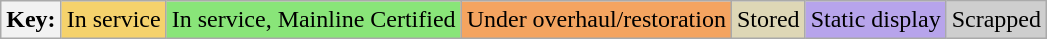<table class="wikitable">
<tr>
<th>Key:</th>
<td bgcolor=#F5D26C>In service</td>
<td bgcolor=#89E579>In service, Mainline Certified</td>
<td bgcolor=#f4a460>Under overhaul/restoration</td>
<td bgcolor=#DED7B6>Stored</td>
<td bgcolor=#B7A4EB>Static display</td>
<td bgcolor=#cecece>Scrapped</td>
</tr>
</table>
